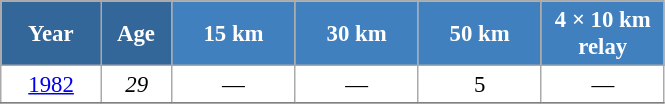<table class="wikitable" style="font-size:95%; text-align:center; border:grey solid 1px; border-collapse:collapse; background:#ffffff;">
<tr>
<th style="background-color:#369; color:white; width:60px;"> Year </th>
<th style="background-color:#369; color:white; width:40px;"> Age </th>
<th style="background-color:#4180be; color:white; width:75px;"> 15 km </th>
<th style="background-color:#4180be; color:white; width:75px;"> 30 km </th>
<th style="background-color:#4180be; color:white; width:75px;"> 50 km </th>
<th style="background-color:#4180be; color:white; width:75px;"> 4 × 10 km <br> relay </th>
</tr>
<tr>
<td><a href='#'>1982</a></td>
<td><em>29</em></td>
<td>—</td>
<td>—</td>
<td>5</td>
<td>—</td>
</tr>
<tr>
</tr>
</table>
